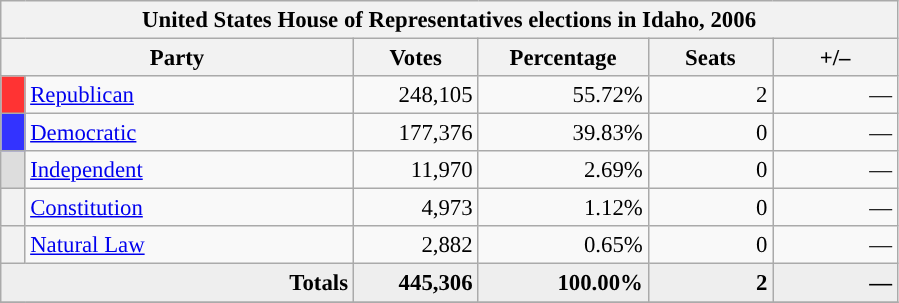<table class="wikitable" style="font-size: 95%;">
<tr>
<th colspan="6">United States House of Representatives elections in Idaho, 2006</th>
</tr>
<tr>
<th colspan=2 style="width: 15em">Party</th>
<th style="width: 5em">Votes</th>
<th style="width: 7em">Percentage</th>
<th style="width: 5em">Seats</th>
<th style="width: 5em">+/–</th>
</tr>
<tr>
<th style="background-color:#FF3333; width: 3px"></th>
<td style="width: 130px"><a href='#'>Republican</a></td>
<td align="right">248,105</td>
<td align="right">55.72%</td>
<td align="right">2</td>
<td align="right">—</td>
</tr>
<tr>
<th style="background-color:#3333FF; width: 3px"></th>
<td style="width: 130px"><a href='#'>Democratic</a></td>
<td align="right">177,376</td>
<td align="right">39.83%</td>
<td align="right">0</td>
<td align="right">—</td>
</tr>
<tr>
<th style="background-color:#DDDDDD; width: 3px"></th>
<td style="width: 130px"><a href='#'>Independent</a></td>
<td align="right">11,970</td>
<td align="right">2.69%</td>
<td align="right">0</td>
<td align="right">—</td>
</tr>
<tr>
<th style="background-color:"></th>
<td style="width: 130px"><a href='#'>Constitution</a></td>
<td align="right">4,973</td>
<td align="right">1.12%</td>
<td align="right">0</td>
<td align="right">—</td>
</tr>
<tr>
<th style="background-color:"></th>
<td style="width: 130px"><a href='#'>Natural Law</a></td>
<td align="right">2,882</td>
<td align="right">0.65%</td>
<td align="right">0</td>
<td align="right">—</td>
</tr>
<tr bgcolor="#EEEEEE">
<td colspan="2" align="right"><strong>Totals</strong></td>
<td align="right"><strong>445,306</strong></td>
<td align="right"><strong>100.00%</strong></td>
<td align="right"><strong>2</strong></td>
<td align="right"><strong>—</strong></td>
</tr>
<tr bgcolor="#EEEEEE">
</tr>
</table>
